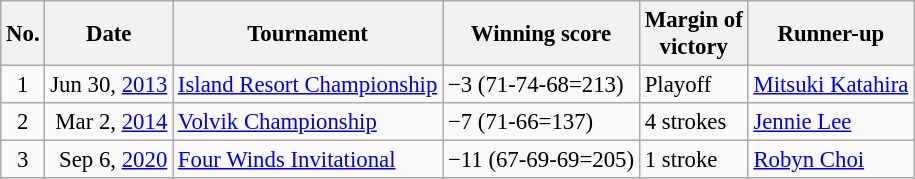<table class="wikitable" style="font-size:95%;">
<tr>
<th>No.</th>
<th>Date</th>
<th>Tournament</th>
<th>Winning score</th>
<th>Margin of<br>victory</th>
<th>Runner-up</th>
</tr>
<tr>
<td align=center>1</td>
<td align=right>Jun 30, <a href='#'>2013</a></td>
<td><a href='#'>Island Resort Championship</a></td>
<td>−3 (71-74-68=213)</td>
<td>Playoff</td>
<td> <a href='#'>Mitsuki Katahira</a></td>
</tr>
<tr>
<td align=center>2</td>
<td align=right>Mar 2, <a href='#'>2014</a></td>
<td><a href='#'>Volvik Championship</a></td>
<td>−7 (71-66=137)</td>
<td>4 strokes</td>
<td> <a href='#'>Jennie Lee</a></td>
</tr>
<tr>
<td align=center>3</td>
<td align=right>Sep 6, <a href='#'>2020</a></td>
<td><a href='#'>Four Winds Invitational</a></td>
<td>−11 (67-69-69=205)</td>
<td>1 stroke</td>
<td> <a href='#'>Robyn Choi</a></td>
</tr>
</table>
